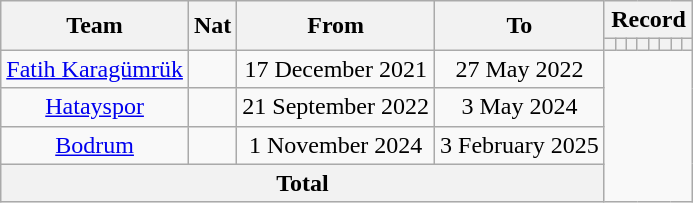<table class="wikitable" style="text-align: center">
<tr>
<th rowspan="2">Team</th>
<th rowspan="2">Nat</th>
<th rowspan="2">From</th>
<th rowspan="2">To</th>
<th colspan="8">Record</th>
</tr>
<tr>
<th></th>
<th></th>
<th></th>
<th></th>
<th></th>
<th></th>
<th></th>
<th></th>
</tr>
<tr>
<td><a href='#'>Fatih Karagümrük</a></td>
<td></td>
<td>17 December 2021</td>
<td>27 May 2022<br></td>
</tr>
<tr>
<td><a href='#'>Hatayspor</a></td>
<td></td>
<td>21 September 2022</td>
<td>3 May 2024<br></td>
</tr>
<tr>
<td><a href='#'>Bodrum</a></td>
<td></td>
<td>1 November 2024</td>
<td>3 February 2025<br></td>
</tr>
<tr>
<th colspan="4">Total<br></th>
</tr>
</table>
